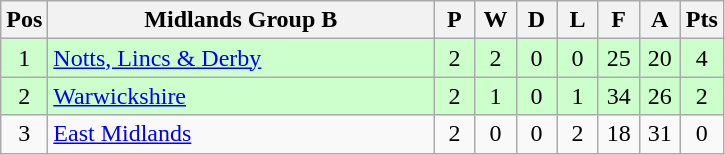<table class="wikitable" style="font-size: 100%">
<tr>
<th width=20>Pos</th>
<th width=250>Midlands Group B</th>
<th width=20>P</th>
<th width=20>W</th>
<th width=20>D</th>
<th width=20>L</th>
<th width=20>F</th>
<th width=20>A</th>
<th width=20>Pts</th>
</tr>
<tr align=center style="background: #CCFFCC;">
<td>1</td>
<td align="left"><a href='#'>Notts, Lincs & Derby</a></td>
<td>2</td>
<td>2</td>
<td>0</td>
<td>0</td>
<td>25</td>
<td>20</td>
<td>4</td>
</tr>
<tr align=center style="background: #CCFFCC;">
<td>2</td>
<td align="left"><a href='#'>Warwickshire</a></td>
<td>2</td>
<td>1</td>
<td>0</td>
<td>1</td>
<td>34</td>
<td>26</td>
<td>2</td>
</tr>
<tr align=center>
<td>3</td>
<td align="left"><a href='#'>East Midlands</a></td>
<td>2</td>
<td>0</td>
<td>0</td>
<td>2</td>
<td>18</td>
<td>31</td>
<td>0</td>
</tr>
</table>
